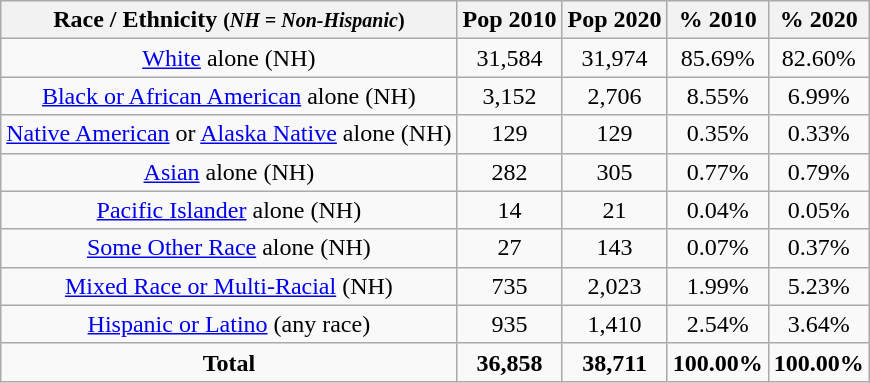<table class="wikitable" style="text-align:center;">
<tr>
<th>Race / Ethnicity <small>(<em>NH = Non-Hispanic</em>)</small></th>
<th>Pop 2010</th>
<th>Pop 2020</th>
<th>% 2010</th>
<th>% 2020</th>
</tr>
<tr>
<td><a href='#'>White</a> alone (NH)</td>
<td>31,584</td>
<td>31,974</td>
<td>85.69%</td>
<td>82.60%</td>
</tr>
<tr>
<td><a href='#'>Black or African American</a> alone (NH)</td>
<td>3,152</td>
<td>2,706</td>
<td>8.55%</td>
<td>6.99%</td>
</tr>
<tr>
<td><a href='#'>Native American</a> or <a href='#'>Alaska Native</a> alone (NH)</td>
<td>129</td>
<td>129</td>
<td>0.35%</td>
<td>0.33%</td>
</tr>
<tr>
<td><a href='#'>Asian</a> alone (NH)</td>
<td>282</td>
<td>305</td>
<td>0.77%</td>
<td>0.79%</td>
</tr>
<tr>
<td><a href='#'>Pacific Islander</a> alone (NH)</td>
<td>14</td>
<td>21</td>
<td>0.04%</td>
<td>0.05%</td>
</tr>
<tr>
<td><a href='#'>Some Other Race</a> alone (NH)</td>
<td>27</td>
<td>143</td>
<td>0.07%</td>
<td>0.37%</td>
</tr>
<tr>
<td><a href='#'>Mixed Race or Multi-Racial</a> (NH)</td>
<td>735</td>
<td>2,023</td>
<td>1.99%</td>
<td>5.23%</td>
</tr>
<tr>
<td><a href='#'>Hispanic or Latino</a> (any race)</td>
<td>935</td>
<td>1,410</td>
<td>2.54%</td>
<td>3.64%</td>
</tr>
<tr>
<td><strong>Total</strong></td>
<td><strong>36,858</strong></td>
<td><strong>38,711</strong></td>
<td><strong>100.00%</strong></td>
<td><strong>100.00%</strong></td>
</tr>
</table>
